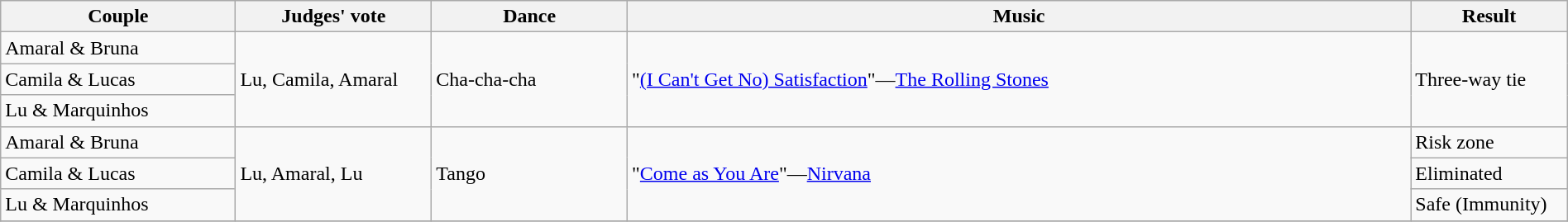<table class="wikitable sortable" style="width:100%;">
<tr>
<th width="15.0%">Couple</th>
<th width="12.5%">Judges' vote</th>
<th width="12.5%">Dance</th>
<th width="50.0%">Music</th>
<th width="10.0%">Result</th>
</tr>
<tr>
<td>Amaral & Bruna</td>
<td rowspan=3>Lu, Camila, Amaral</td>
<td rowspan=3>Cha-cha-cha</td>
<td rowspan=3>"<a href='#'>(I Can't Get No) Satisfaction</a>"—<a href='#'>The Rolling Stones</a></td>
<td rowspan=3>Three-way tie</td>
</tr>
<tr>
<td>Camila & Lucas</td>
</tr>
<tr>
<td>Lu & Marquinhos</td>
</tr>
<tr>
<td>Amaral & Bruna</td>
<td rowspan=3>Lu, Amaral, Lu</td>
<td rowspan=3>Tango</td>
<td rowspan=3>"<a href='#'>Come as You Are</a>"—<a href='#'>Nirvana</a></td>
<td>Risk zone</td>
</tr>
<tr>
<td>Camila & Lucas</td>
<td>Eliminated</td>
</tr>
<tr>
<td>Lu & Marquinhos</td>
<td>Safe (Immunity)</td>
</tr>
<tr>
</tr>
</table>
